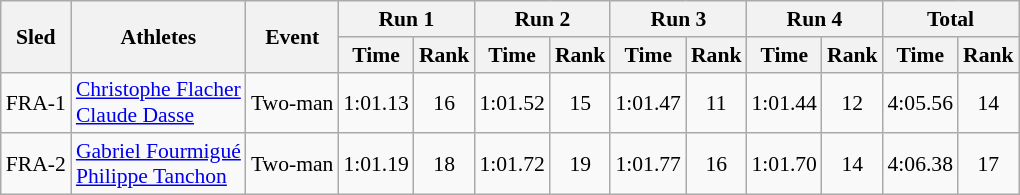<table class="wikitable" border="1" style="font-size:90%">
<tr>
<th rowspan="2">Sled</th>
<th rowspan="2">Athletes</th>
<th rowspan="2">Event</th>
<th colspan="2">Run 1</th>
<th colspan="2">Run 2</th>
<th colspan="2">Run 3</th>
<th colspan="2">Run 4</th>
<th colspan="2">Total</th>
</tr>
<tr>
<th>Time</th>
<th>Rank</th>
<th>Time</th>
<th>Rank</th>
<th>Time</th>
<th>Rank</th>
<th>Time</th>
<th>Rank</th>
<th>Time</th>
<th>Rank</th>
</tr>
<tr>
<td align="center">FRA-1</td>
<td><a href='#'>Christophe Flacher</a><br><a href='#'>Claude Dasse</a></td>
<td>Two-man</td>
<td align="center">1:01.13</td>
<td align="center">16</td>
<td align="center">1:01.52</td>
<td align="center">15</td>
<td align="center">1:01.47</td>
<td align="center">11</td>
<td align="center">1:01.44</td>
<td align="center">12</td>
<td align="center">4:05.56</td>
<td align="center">14</td>
</tr>
<tr>
<td align="center">FRA-2</td>
<td><a href='#'>Gabriel Fourmigué</a><br><a href='#'>Philippe Tanchon</a></td>
<td>Two-man</td>
<td align="center">1:01.19</td>
<td align="center">18</td>
<td align="center">1:01.72</td>
<td align="center">19</td>
<td align="center">1:01.77</td>
<td align="center">16</td>
<td align="center">1:01.70</td>
<td align="center">14</td>
<td align="center">4:06.38</td>
<td align="center">17</td>
</tr>
</table>
